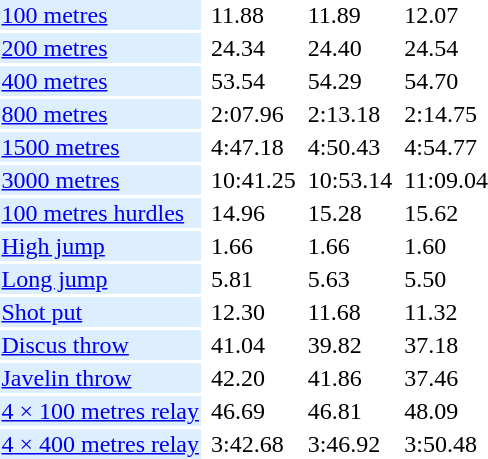<table>
<tr>
<td bgcolor = DDEEFF><a href='#'>100 metres</a></td>
<td></td>
<td>11.88</td>
<td></td>
<td>11.89</td>
<td></td>
<td>12.07</td>
</tr>
<tr>
<td bgcolor = DDEEFF><a href='#'>200 metres</a></td>
<td></td>
<td>24.34</td>
<td></td>
<td>24.40</td>
<td></td>
<td>24.54</td>
</tr>
<tr>
<td bgcolor = DDEEFF><a href='#'>400 metres</a></td>
<td></td>
<td>53.54</td>
<td></td>
<td>54.29</td>
<td></td>
<td>54.70</td>
</tr>
<tr>
<td bgcolor = DDEEFF><a href='#'>800 metres</a></td>
<td></td>
<td>2:07.96</td>
<td></td>
<td>2:13.18</td>
<td></td>
<td>2:14.75</td>
</tr>
<tr>
<td bgcolor = DDEEFF><a href='#'>1500 metres</a></td>
<td></td>
<td>4:47.18</td>
<td></td>
<td>4:50.43</td>
<td></td>
<td>4:54.77</td>
</tr>
<tr>
<td bgcolor = DDEEFF><a href='#'>3000 metres</a></td>
<td></td>
<td>10:41.25</td>
<td></td>
<td>10:53.14</td>
<td></td>
<td>11:09.04</td>
</tr>
<tr>
<td bgcolor = DDEEFF><a href='#'>100 metres hurdles</a></td>
<td></td>
<td>14.96</td>
<td></td>
<td>15.28</td>
<td></td>
<td>15.62</td>
</tr>
<tr>
<td bgcolor = DDEEFF><a href='#'>High jump</a></td>
<td></td>
<td>1.66</td>
<td></td>
<td>1.66</td>
<td></td>
<td>1.60</td>
</tr>
<tr>
<td bgcolor = DDEEFF><a href='#'>Long jump</a></td>
<td></td>
<td>5.81</td>
<td></td>
<td>5.63</td>
<td></td>
<td>5.50</td>
</tr>
<tr>
<td bgcolor = DDEEFF><a href='#'>Shot put</a></td>
<td></td>
<td>12.30</td>
<td></td>
<td>11.68</td>
<td></td>
<td>11.32</td>
</tr>
<tr>
<td bgcolor = DDEEFF><a href='#'>Discus throw</a></td>
<td></td>
<td>41.04</td>
<td></td>
<td>39.82</td>
<td></td>
<td>37.18</td>
</tr>
<tr>
<td bgcolor = DDEEFF><a href='#'>Javelin throw</a></td>
<td></td>
<td>42.20</td>
<td></td>
<td>41.86</td>
<td></td>
<td>37.46</td>
</tr>
<tr>
<td bgcolor = DDEEFF><a href='#'>4 × 100 metres relay</a></td>
<td></td>
<td>46.69</td>
<td></td>
<td>46.81</td>
<td></td>
<td>48.09</td>
</tr>
<tr>
<td bgcolor = DDEEFF><a href='#'>4 × 400 metres relay</a></td>
<td></td>
<td>3:42.68</td>
<td></td>
<td>3:46.92</td>
<td></td>
<td>3:50.48</td>
</tr>
</table>
